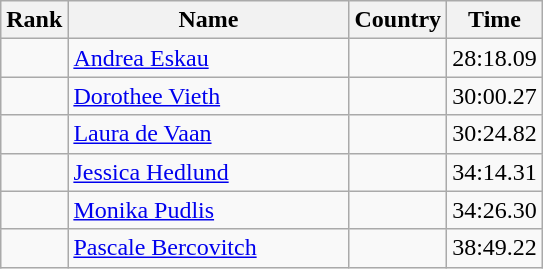<table class="wikitable sortable">
<tr>
<th width=20>Rank</th>
<th width=180>Name</th>
<th>Country</th>
<th>Time</th>
</tr>
<tr>
<td align="center"></td>
<td><a href='#'>Andrea Eskau</a></td>
<td></td>
<td align="center">28:18.09</td>
</tr>
<tr>
<td align="center"></td>
<td><a href='#'>Dorothee Vieth</a></td>
<td></td>
<td align="center">30:00.27</td>
</tr>
<tr>
<td align="center"></td>
<td><a href='#'>Laura de Vaan</a></td>
<td></td>
<td align="center">30:24.82</td>
</tr>
<tr>
<td align="center"></td>
<td><a href='#'>Jessica Hedlund</a></td>
<td></td>
<td align="center">34:14.31</td>
</tr>
<tr>
<td align="center"></td>
<td><a href='#'>Monika Pudlis</a></td>
<td></td>
<td align="center">34:26.30</td>
</tr>
<tr>
<td align="center"></td>
<td><a href='#'>Pascale Bercovitch</a></td>
<td></td>
<td align="center">38:49.22</td>
</tr>
</table>
